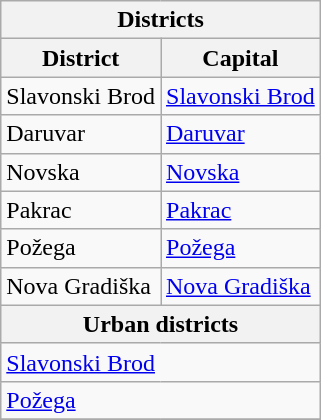<table class="wikitable">
<tr>
<th colspan=2>Districts</th>
</tr>
<tr>
<th>District</th>
<th>Capital</th>
</tr>
<tr>
<td>Slavonski Brod</td>
<td><a href='#'>Slavonski Brod</a></td>
</tr>
<tr>
<td>Daruvar</td>
<td><a href='#'>Daruvar</a></td>
</tr>
<tr>
<td>Novska</td>
<td><a href='#'>Novska</a></td>
</tr>
<tr>
<td>Pakrac</td>
<td><a href='#'>Pakrac</a></td>
</tr>
<tr>
<td>Požega</td>
<td><a href='#'>Požega</a></td>
</tr>
<tr>
<td>Nova Gradiška</td>
<td><a href='#'>Nova Gradiška</a></td>
</tr>
<tr>
<th colspan=2>Urban districts</th>
</tr>
<tr>
<td colspan=2><a href='#'>Slavonski Brod</a></td>
</tr>
<tr>
<td colspan=2><a href='#'>Požega</a></td>
</tr>
<tr>
</tr>
</table>
